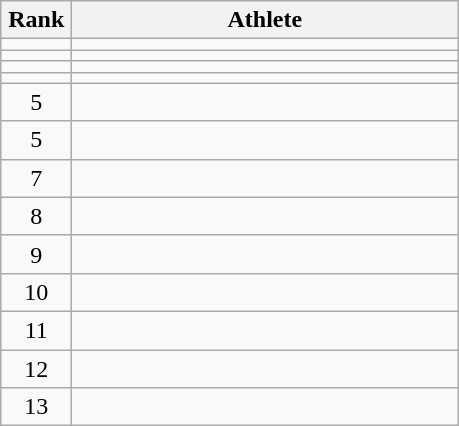<table class="wikitable" style="text-align: center;">
<tr>
<th width=40>Rank</th>
<th width=250>Athlete</th>
</tr>
<tr>
<td></td>
<td align="left"></td>
</tr>
<tr>
<td></td>
<td align="left"></td>
</tr>
<tr>
<td></td>
<td align="left"></td>
</tr>
<tr>
<td></td>
<td align="left"></td>
</tr>
<tr>
<td>5</td>
<td align="left"></td>
</tr>
<tr>
<td>5</td>
<td align="left"></td>
</tr>
<tr>
<td>7</td>
<td align="left"></td>
</tr>
<tr>
<td>8</td>
<td align="left"></td>
</tr>
<tr>
<td>9</td>
<td align="left"></td>
</tr>
<tr>
<td>10</td>
<td align="left"></td>
</tr>
<tr>
<td>11</td>
<td align="left"></td>
</tr>
<tr>
<td>12</td>
<td align="left"></td>
</tr>
<tr>
<td>13</td>
<td align="left"></td>
</tr>
</table>
